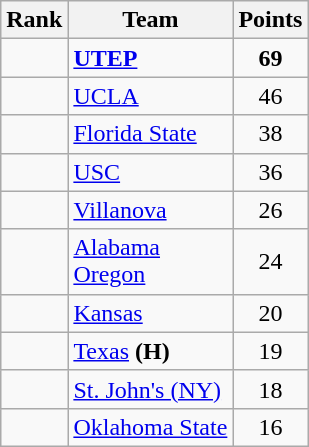<table class="wikitable sortable" style="text-align:center">
<tr>
<th>Rank</th>
<th>Team</th>
<th>Points</th>
</tr>
<tr>
<td></td>
<td align="left"><strong><a href='#'>UTEP</a></strong></td>
<td><strong>69</strong></td>
</tr>
<tr>
<td></td>
<td align="left"><a href='#'>UCLA</a></td>
<td>46</td>
</tr>
<tr>
<td></td>
<td align="left"><a href='#'>Florida State</a></td>
<td>38</td>
</tr>
<tr>
<td></td>
<td align="left"><a href='#'>USC</a></td>
<td>36</td>
</tr>
<tr>
<td></td>
<td align="left"><a href='#'>Villanova</a></td>
<td>26</td>
</tr>
<tr>
<td></td>
<td align="left"><a href='#'>Alabama</a><br> <a href='#'>Oregon</a></td>
<td>24</td>
</tr>
<tr>
<td></td>
<td align="left"><a href='#'>Kansas</a></td>
<td>20</td>
</tr>
<tr>
<td></td>
<td align="left"><a href='#'>Texas</a> <strong>(H)</strong></td>
<td>19</td>
</tr>
<tr>
<td></td>
<td align="left"><a href='#'>St. John's (NY)</a></td>
<td>18</td>
</tr>
<tr>
<td></td>
<td align="left"><a href='#'>Oklahoma State</a></td>
<td>16</td>
</tr>
</table>
